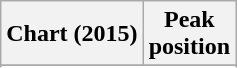<table class="wikitable sortable">
<tr>
<th>Chart (2015)</th>
<th>Peak<br>position</th>
</tr>
<tr>
</tr>
<tr>
</tr>
<tr>
</tr>
<tr>
</tr>
</table>
